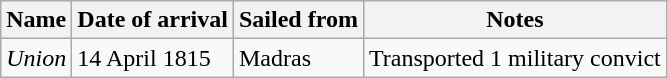<table class="wikitable sortable" border="1">
<tr>
<th>Name</th>
<th>Date of arrival</th>
<th>Sailed from</th>
<th>Notes</th>
</tr>
<tr>
<td><em>Union</em></td>
<td>14 April 1815</td>
<td>Madras</td>
<td>Transported 1 military convict</td>
</tr>
</table>
